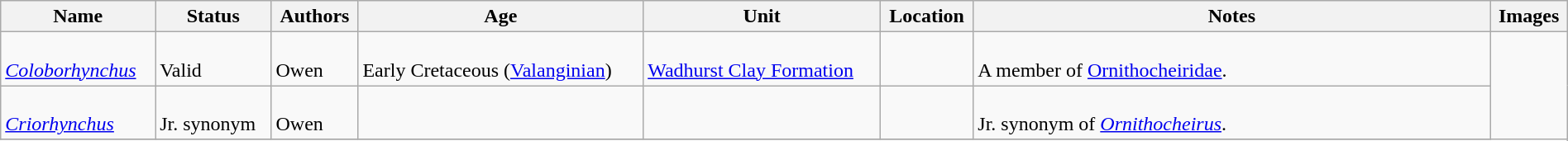<table class="wikitable sortable" align="center" width="100%">
<tr>
<th>Name</th>
<th>Status</th>
<th>Authors</th>
<th>Age</th>
<th>Unit</th>
<th>Location</th>
<th width="33%">Notes</th>
<th>Images</th>
</tr>
<tr>
<td><br><em><a href='#'>Coloborhynchus</a></em></td>
<td><br>Valid</td>
<td><br>Owen</td>
<td><br>Early Cretaceous (<a href='#'>Valanginian</a>)</td>
<td><br><a href='#'>Wadhurst Clay Formation</a></td>
<td><br></td>
<td><br>A member of <a href='#'>Ornithocheiridae</a>.</td>
<td rowspan="47"><br></td>
</tr>
<tr>
<td><br><em><a href='#'>Criorhynchus</a></em></td>
<td><br>Jr. synonym</td>
<td><br>Owen</td>
<td></td>
<td></td>
<td></td>
<td><br>Jr. synonym of <em><a href='#'>Ornithocheirus</a></em>.</td>
</tr>
<tr>
</tr>
</table>
